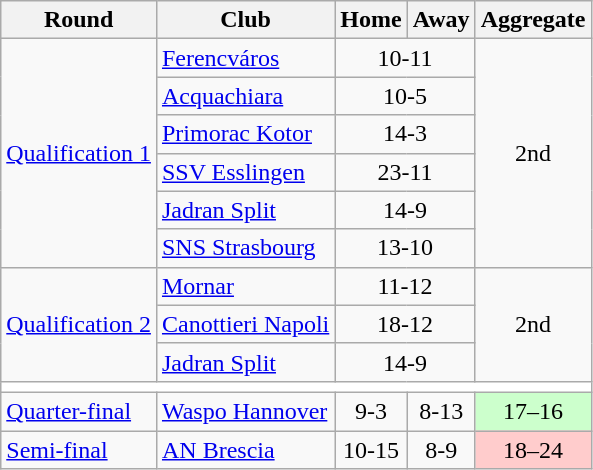<table class="wikitable">
<tr>
<th>Round</th>
<th>Club</th>
<th>Home</th>
<th>Away</th>
<th>Aggregate</th>
</tr>
<tr>
<td rowspan="6"><a href='#'>Qualification 1</a></td>
<td> <a href='#'>Ferencváros</a></td>
<td align=center colspan="2">10-11</td>
<td rowspan="6" style="text-align:center;">2nd </td>
</tr>
<tr>
<td> <a href='#'>Acquachiara</a></td>
<td align=center colspan="2">10-5</td>
</tr>
<tr>
<td> <a href='#'>Primorac Kotor</a></td>
<td align=center colspan="2">14-3</td>
</tr>
<tr>
<td> <a href='#'>SSV Esslingen</a></td>
<td align=center colspan="2">23-11</td>
</tr>
<tr>
<td> <a href='#'>Jadran Split</a></td>
<td align=center colspan="2">14-9</td>
</tr>
<tr>
<td> <a href='#'>SNS Strasbourg</a></td>
<td align=center colspan="2">13-10</td>
</tr>
<tr>
<td rowspan="3"><a href='#'>Qualification 2</a></td>
<td> <a href='#'>Mornar</a></td>
<td align=center colspan="2">11-12</td>
<td rowspan="3" style="text-align:center;">2nd </td>
</tr>
<tr>
<td> <a href='#'>Canottieri Napoli</a></td>
<td align=center colspan="2">18-12</td>
</tr>
<tr>
<td> <a href='#'>Jadran Split</a></td>
<td align=center colspan="2">14-9</td>
</tr>
<tr>
<td colspan=7 style="text-align: center;" bgcolor=white></td>
</tr>
<tr>
<td><a href='#'>Quarter-final</a></td>
<td> <a href='#'>Waspo Hannover</a></td>
<td style="text-align:center;">9-3</td>
<td style="text-align:center;">8-13</td>
<td style="text-align:center;" bgcolor="#ccffcc">17–16</td>
</tr>
<tr>
<td><a href='#'>Semi-final</a></td>
<td> <a href='#'>AN Brescia</a></td>
<td style="text-align:center;">10-15</td>
<td style="text-align:center;">8-9</td>
<td style="text-align:center;" bgcolor="#ffcccc">18–24</td>
</tr>
</table>
